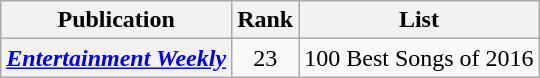<table class="wikitable plainrowheaders .unsortable">
<tr>
<th>Publication</th>
<th>Rank</th>
<th>List</th>
</tr>
<tr>
<th Scope="row"><em><a href='#'>Entertainment Weekly</a></em></th>
<td align="center">23</td>
<td>100 Best Songs of 2016</td>
</tr>
</table>
